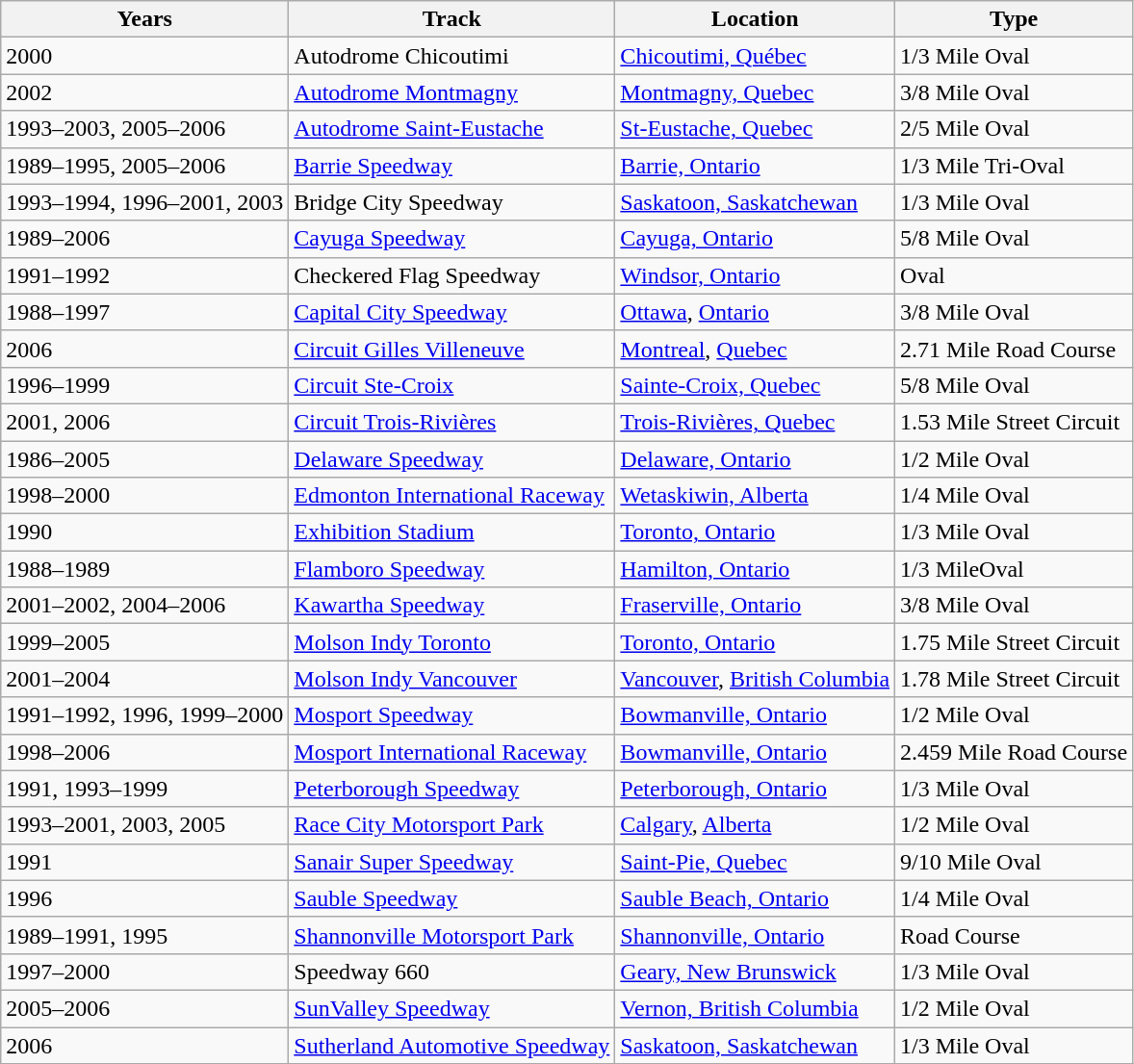<table class="wikitable sortable">
<tr>
<th>Years</th>
<th>Track</th>
<th>Location</th>
<th>Type</th>
</tr>
<tr>
<td>2000</td>
<td>Autodrome Chicoutimi</td>
<td><a href='#'>Chicoutimi, Québec</a></td>
<td>1/3 Mile Oval</td>
</tr>
<tr>
<td>2002</td>
<td><a href='#'>Autodrome Montmagny</a></td>
<td><a href='#'>Montmagny, Quebec</a></td>
<td>3/8 Mile Oval</td>
</tr>
<tr>
<td>1993–2003, 2005–2006</td>
<td><a href='#'>Autodrome Saint-Eustache</a></td>
<td><a href='#'>St-Eustache, Quebec</a></td>
<td>2/5 Mile Oval</td>
</tr>
<tr>
<td>1989–1995, 2005–2006</td>
<td><a href='#'>Barrie Speedway</a></td>
<td><a href='#'>Barrie, Ontario</a></td>
<td>1/3 Mile Tri-Oval</td>
</tr>
<tr>
<td>1993–1994, 1996–2001, 2003</td>
<td>Bridge City Speedway</td>
<td><a href='#'>Saskatoon, Saskatchewan</a></td>
<td>1/3 Mile Oval</td>
</tr>
<tr>
<td>1989–2006</td>
<td><a href='#'>Cayuga Speedway</a></td>
<td><a href='#'>Cayuga, Ontario</a></td>
<td>5/8 Mile Oval</td>
</tr>
<tr>
<td>1991–1992</td>
<td>Checkered Flag Speedway</td>
<td><a href='#'>Windsor, Ontario</a></td>
<td>Oval</td>
</tr>
<tr>
<td>1988–1997</td>
<td><a href='#'>Capital City Speedway</a></td>
<td><a href='#'>Ottawa</a>, <a href='#'>Ontario</a></td>
<td>3/8 Mile Oval</td>
</tr>
<tr>
<td>2006</td>
<td><a href='#'>Circuit Gilles Villeneuve</a></td>
<td><a href='#'>Montreal</a>, <a href='#'>Quebec</a></td>
<td>2.71 Mile Road Course</td>
</tr>
<tr>
<td>1996–1999</td>
<td><a href='#'>Circuit Ste-Croix</a></td>
<td><a href='#'>Sainte-Croix, Quebec</a></td>
<td>5/8 Mile Oval</td>
</tr>
<tr>
<td>2001, 2006</td>
<td><a href='#'>Circuit Trois-Rivières</a></td>
<td><a href='#'>Trois-Rivières, Quebec</a></td>
<td>1.53 Mile Street Circuit</td>
</tr>
<tr>
<td>1986–2005</td>
<td><a href='#'>Delaware Speedway</a></td>
<td><a href='#'>Delaware, Ontario</a></td>
<td>1/2 Mile Oval</td>
</tr>
<tr>
<td>1998–2000</td>
<td><a href='#'>Edmonton International Raceway</a></td>
<td><a href='#'>Wetaskiwin, Alberta</a></td>
<td>1/4 Mile Oval</td>
</tr>
<tr>
<td>1990</td>
<td><a href='#'>Exhibition Stadium</a></td>
<td><a href='#'>Toronto, Ontario</a></td>
<td>1/3 Mile Oval</td>
</tr>
<tr>
<td>1988–1989</td>
<td><a href='#'>Flamboro Speedway</a></td>
<td><a href='#'>Hamilton, Ontario</a></td>
<td>1/3 MileOval</td>
</tr>
<tr>
<td>2001–2002, 2004–2006</td>
<td><a href='#'>Kawartha Speedway</a></td>
<td><a href='#'>Fraserville, Ontario</a></td>
<td>3/8 Mile Oval</td>
</tr>
<tr>
<td>1999–2005</td>
<td><a href='#'>Molson Indy Toronto</a></td>
<td><a href='#'>Toronto, Ontario</a></td>
<td>1.75 Mile Street Circuit</td>
</tr>
<tr>
<td>2001–2004</td>
<td><a href='#'>Molson Indy Vancouver</a></td>
<td><a href='#'>Vancouver</a>, <a href='#'>British Columbia</a></td>
<td>1.78 Mile Street Circuit</td>
</tr>
<tr>
<td>1991–1992, 1996, 1999–2000</td>
<td><a href='#'>Mosport Speedway</a></td>
<td><a href='#'>Bowmanville, Ontario</a></td>
<td>1/2 Mile Oval</td>
</tr>
<tr>
<td>1998–2006</td>
<td><a href='#'>Mosport International Raceway</a></td>
<td><a href='#'>Bowmanville, Ontario</a></td>
<td>2.459 Mile Road Course</td>
</tr>
<tr>
<td>1991, 1993–1999</td>
<td><a href='#'>Peterborough Speedway</a></td>
<td><a href='#'>Peterborough, Ontario</a></td>
<td>1/3 Mile Oval</td>
</tr>
<tr>
<td>1993–2001, 2003, 2005</td>
<td><a href='#'>Race City Motorsport Park</a></td>
<td><a href='#'>Calgary</a>, <a href='#'>Alberta</a></td>
<td>1/2 Mile Oval</td>
</tr>
<tr>
<td>1991</td>
<td><a href='#'>Sanair Super Speedway</a></td>
<td><a href='#'>Saint-Pie, Quebec</a></td>
<td>9/10 Mile Oval</td>
</tr>
<tr>
<td>1996</td>
<td><a href='#'>Sauble Speedway</a></td>
<td><a href='#'>Sauble Beach, Ontario</a></td>
<td>1/4 Mile Oval</td>
</tr>
<tr>
<td>1989–1991, 1995</td>
<td><a href='#'>Shannonville Motorsport Park</a></td>
<td><a href='#'>Shannonville, Ontario</a></td>
<td>Road Course</td>
</tr>
<tr>
<td>1997–2000</td>
<td>Speedway 660</td>
<td><a href='#'>Geary, New Brunswick</a></td>
<td>1/3 Mile Oval</td>
</tr>
<tr>
<td>2005–2006</td>
<td><a href='#'>SunValley Speedway</a></td>
<td><a href='#'>Vernon, British Columbia</a></td>
<td>1/2 Mile Oval</td>
</tr>
<tr>
<td>2006</td>
<td><a href='#'>Sutherland Automotive Speedway</a></td>
<td><a href='#'>Saskatoon, Saskatchewan</a></td>
<td>1/3 Mile Oval</td>
</tr>
<tr>
</tr>
</table>
